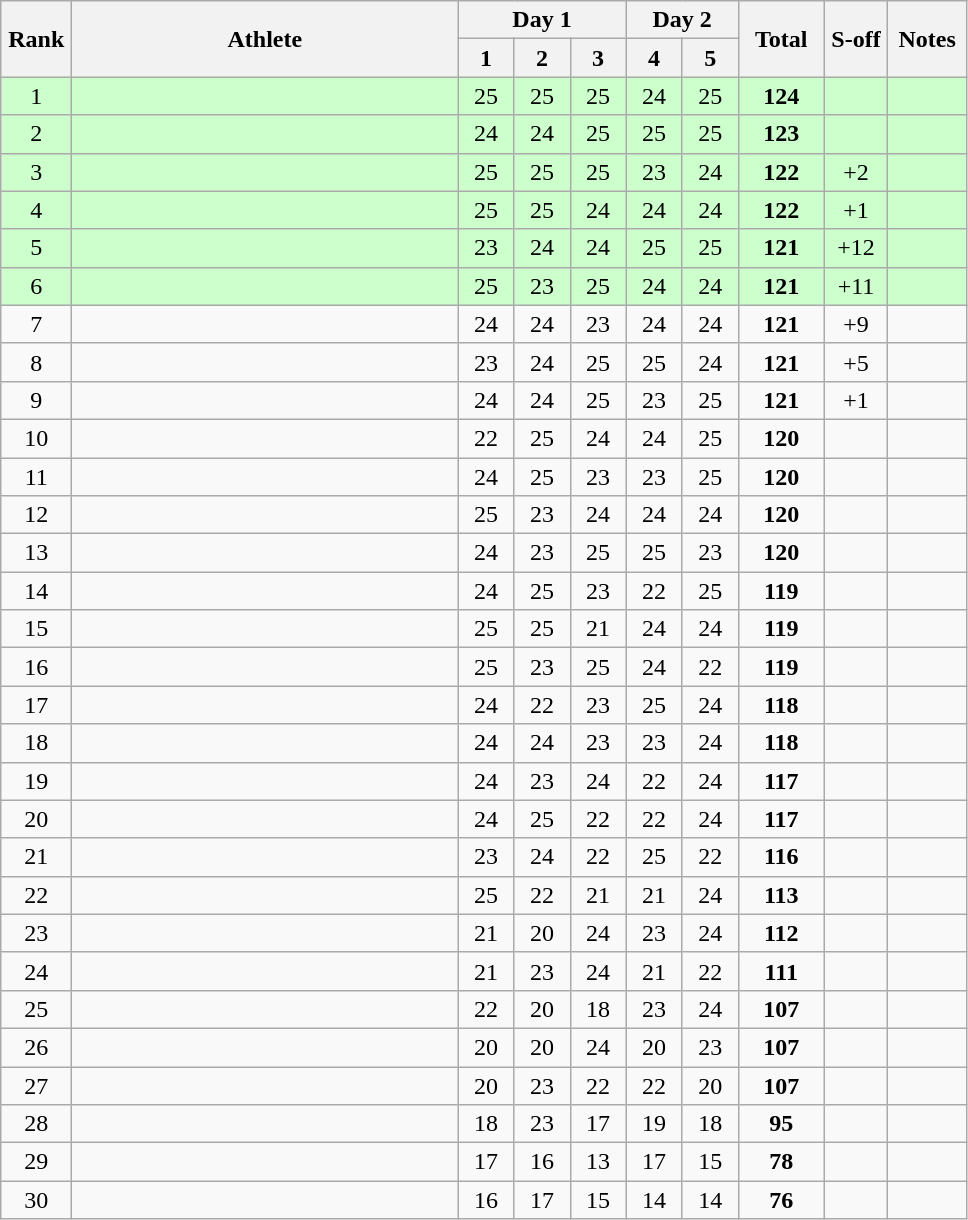<table class="wikitable" style="text-align:center">
<tr>
<th rowspan=2 width=40>Rank</th>
<th rowspan=2 width=250>Athlete</th>
<th colspan=3>Day 1</th>
<th colspan=2>Day 2</th>
<th rowspan=2 width=50>Total</th>
<th rowspan=2 width=35>S-off</th>
<th rowspan=2 width=45>Notes</th>
</tr>
<tr>
<th width=30>1</th>
<th width=30>2</th>
<th width=30>3</th>
<th width=30>4</th>
<th width=30>5</th>
</tr>
<tr bgcolor=ccffcc>
<td>1</td>
<td align=left></td>
<td>25</td>
<td>25</td>
<td>25</td>
<td>24</td>
<td>25</td>
<td><strong>124</strong></td>
<td></td>
<td></td>
</tr>
<tr bgcolor=ccffcc>
<td>2</td>
<td align=left></td>
<td>24</td>
<td>24</td>
<td>25</td>
<td>25</td>
<td>25</td>
<td><strong>123</strong></td>
<td></td>
<td></td>
</tr>
<tr bgcolor=ccffcc>
<td>3</td>
<td align=left></td>
<td>25</td>
<td>25</td>
<td>25</td>
<td>23</td>
<td>24</td>
<td><strong>122</strong></td>
<td>+2</td>
<td></td>
</tr>
<tr bgcolor=ccffcc>
<td>4</td>
<td align=left></td>
<td>25</td>
<td>25</td>
<td>24</td>
<td>24</td>
<td>24</td>
<td><strong>122</strong></td>
<td>+1</td>
<td></td>
</tr>
<tr bgcolor=ccffcc>
<td>5</td>
<td align=left></td>
<td>23</td>
<td>24</td>
<td>24</td>
<td>25</td>
<td>25</td>
<td><strong>121</strong></td>
<td>+12</td>
<td></td>
</tr>
<tr bgcolor=ccffcc>
<td>6</td>
<td align=left></td>
<td>25</td>
<td>23</td>
<td>25</td>
<td>24</td>
<td>24</td>
<td><strong>121</strong></td>
<td>+11</td>
<td></td>
</tr>
<tr>
<td>7</td>
<td align=left></td>
<td>24</td>
<td>24</td>
<td>23</td>
<td>24</td>
<td>24</td>
<td><strong>121</strong></td>
<td>+9</td>
<td></td>
</tr>
<tr>
<td>8</td>
<td align=left></td>
<td>23</td>
<td>24</td>
<td>25</td>
<td>25</td>
<td>24</td>
<td><strong>121</strong></td>
<td>+5</td>
<td></td>
</tr>
<tr>
<td>9</td>
<td align=left></td>
<td>24</td>
<td>24</td>
<td>25</td>
<td>23</td>
<td>25</td>
<td><strong>121</strong></td>
<td>+1</td>
<td></td>
</tr>
<tr>
<td>10</td>
<td align=left></td>
<td>22</td>
<td>25</td>
<td>24</td>
<td>24</td>
<td>25</td>
<td><strong>120</strong></td>
<td></td>
<td></td>
</tr>
<tr>
<td>11</td>
<td align=left></td>
<td>24</td>
<td>25</td>
<td>23</td>
<td>23</td>
<td>25</td>
<td><strong>120</strong></td>
<td></td>
<td></td>
</tr>
<tr>
<td>12</td>
<td align=left></td>
<td>25</td>
<td>23</td>
<td>24</td>
<td>24</td>
<td>24</td>
<td><strong>120</strong></td>
<td></td>
<td></td>
</tr>
<tr>
<td>13</td>
<td align=left></td>
<td>24</td>
<td>23</td>
<td>25</td>
<td>25</td>
<td>23</td>
<td><strong>120</strong></td>
<td></td>
<td></td>
</tr>
<tr>
<td>14</td>
<td align=left></td>
<td>24</td>
<td>25</td>
<td>23</td>
<td>22</td>
<td>25</td>
<td><strong>119</strong></td>
<td></td>
<td></td>
</tr>
<tr>
<td>15</td>
<td align=left></td>
<td>25</td>
<td>25</td>
<td>21</td>
<td>24</td>
<td>24</td>
<td><strong>119</strong></td>
<td></td>
<td></td>
</tr>
<tr>
<td>16</td>
<td align=left></td>
<td>25</td>
<td>23</td>
<td>25</td>
<td>24</td>
<td>22</td>
<td><strong>119</strong></td>
<td></td>
<td></td>
</tr>
<tr>
<td>17</td>
<td align=left></td>
<td>24</td>
<td>22</td>
<td>23</td>
<td>25</td>
<td>24</td>
<td><strong>118</strong></td>
<td></td>
<td></td>
</tr>
<tr>
<td>18</td>
<td align=left></td>
<td>24</td>
<td>24</td>
<td>23</td>
<td>23</td>
<td>24</td>
<td><strong>118</strong></td>
<td></td>
<td></td>
</tr>
<tr>
<td>19</td>
<td align=left></td>
<td>24</td>
<td>23</td>
<td>24</td>
<td>22</td>
<td>24</td>
<td><strong>117</strong></td>
<td></td>
<td></td>
</tr>
<tr>
<td>20</td>
<td align=left></td>
<td>24</td>
<td>25</td>
<td>22</td>
<td>22</td>
<td>24</td>
<td><strong>117</strong></td>
<td></td>
<td></td>
</tr>
<tr>
<td>21</td>
<td align=left></td>
<td>23</td>
<td>24</td>
<td>22</td>
<td>25</td>
<td>22</td>
<td><strong>116</strong></td>
<td></td>
<td></td>
</tr>
<tr>
<td>22</td>
<td align=left></td>
<td>25</td>
<td>22</td>
<td>21</td>
<td>21</td>
<td>24</td>
<td><strong>113</strong></td>
<td></td>
<td></td>
</tr>
<tr>
<td>23</td>
<td align=left></td>
<td>21</td>
<td>20</td>
<td>24</td>
<td>23</td>
<td>24</td>
<td><strong>112</strong></td>
<td></td>
<td></td>
</tr>
<tr>
<td>24</td>
<td align=left></td>
<td>21</td>
<td>23</td>
<td>24</td>
<td>21</td>
<td>22</td>
<td><strong>111</strong></td>
<td></td>
<td></td>
</tr>
<tr>
<td>25</td>
<td align=left></td>
<td>22</td>
<td>20</td>
<td>18</td>
<td>23</td>
<td>24</td>
<td><strong>107</strong></td>
<td></td>
<td></td>
</tr>
<tr>
<td>26</td>
<td align=left></td>
<td>20</td>
<td>20</td>
<td>24</td>
<td>20</td>
<td>23</td>
<td><strong>107</strong></td>
<td></td>
<td></td>
</tr>
<tr>
<td>27</td>
<td align=left></td>
<td>20</td>
<td>23</td>
<td>22</td>
<td>22</td>
<td>20</td>
<td><strong>107</strong></td>
<td></td>
<td></td>
</tr>
<tr>
<td>28</td>
<td align=left></td>
<td>18</td>
<td>23</td>
<td>17</td>
<td>19</td>
<td>18</td>
<td><strong>95</strong></td>
<td></td>
<td></td>
</tr>
<tr>
<td>29</td>
<td align=left></td>
<td>17</td>
<td>16</td>
<td>13</td>
<td>17</td>
<td>15</td>
<td><strong>78</strong></td>
<td></td>
<td></td>
</tr>
<tr>
<td>30</td>
<td align=left></td>
<td>16</td>
<td>17</td>
<td>15</td>
<td>14</td>
<td>14</td>
<td><strong>76</strong></td>
<td></td>
<td></td>
</tr>
</table>
